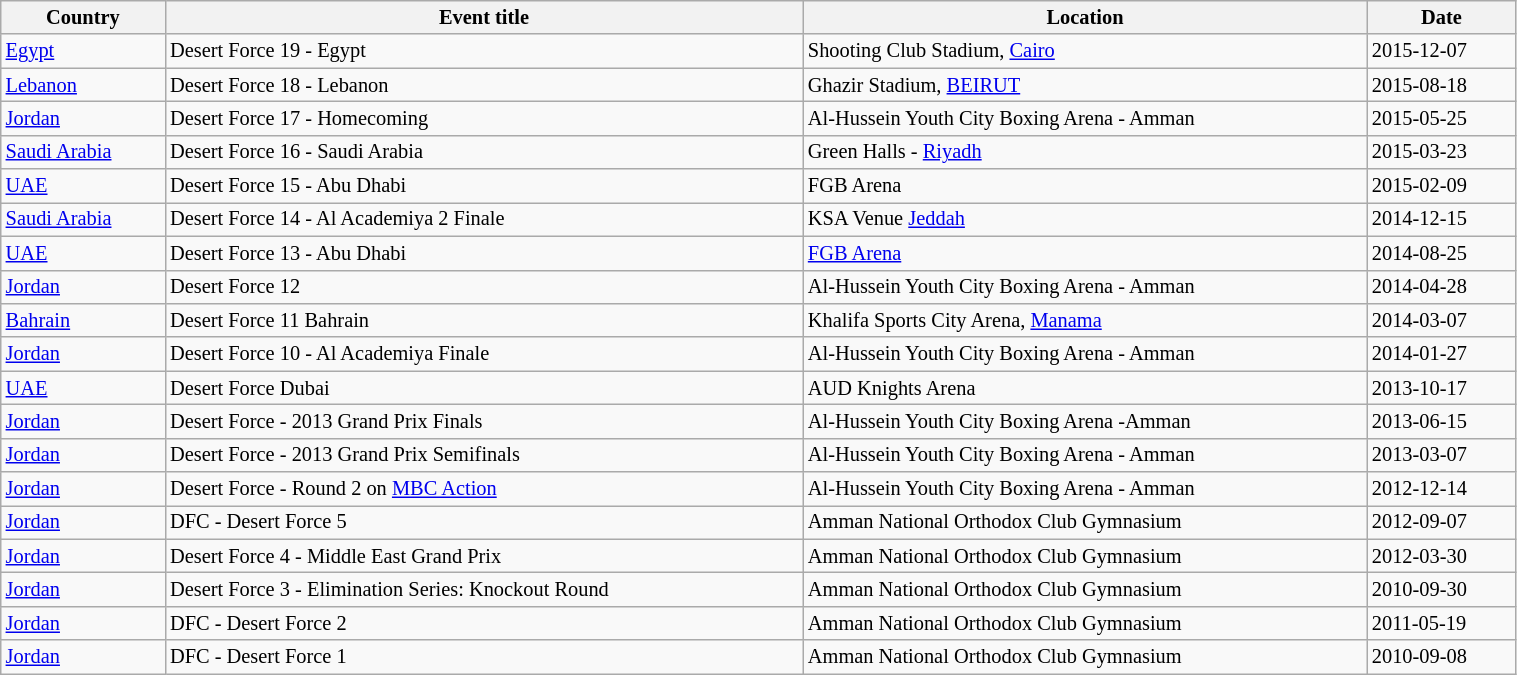<table class="wikitable sortable" border="1" style="font-size:85%; text-align:left; width:80%;">
<tr>
<th>Country</th>
<th>Event title</th>
<th>Location</th>
<th>Date</th>
</tr>
<tr>
<td align=left> <a href='#'>Egypt</a></td>
<td>Desert Force 19 - Egypt</td>
<td>Shooting Club Stadium, <a href='#'>Cairo</a></td>
<td>2015-12-07</td>
</tr>
<tr>
<td align=left> <a href='#'>Lebanon</a></td>
<td>Desert Force 18 - Lebanon</td>
<td>Ghazir Stadium, <a href='#'>BEIRUT</a></td>
<td>2015-08-18</td>
</tr>
<tr>
<td align=left> <a href='#'>Jordan</a></td>
<td>Desert Force 17 - Homecoming</td>
<td>Al-Hussein Youth City Boxing Arena - Amman</td>
<td>2015-05-25</td>
</tr>
<tr>
<td align=left> <a href='#'>Saudi Arabia</a></td>
<td>Desert Force 16 - Saudi Arabia</td>
<td>Green Halls - <a href='#'>Riyadh</a></td>
<td>2015-03-23</td>
</tr>
<tr>
<td align=left> <a href='#'>UAE</a></td>
<td>Desert Force 15 - Abu Dhabi</td>
<td>FGB Arena</td>
<td>2015-02-09</td>
</tr>
<tr>
<td align=left> <a href='#'>Saudi Arabia</a></td>
<td>Desert Force 14 - Al Academiya 2 Finale</td>
<td>KSA Venue <a href='#'>Jeddah</a></td>
<td>2014-12-15</td>
</tr>
<tr>
<td align=left> <a href='#'>UAE</a></td>
<td>Desert Force 13 - Abu Dhabi</td>
<td><a href='#'>FGB Arena</a></td>
<td>2014-08-25</td>
</tr>
<tr>
<td align=left> <a href='#'>Jordan</a></td>
<td>Desert Force 12</td>
<td>Al-Hussein Youth City Boxing Arena - Amman</td>
<td>2014-04-28</td>
</tr>
<tr>
<td align=left> <a href='#'>Bahrain</a></td>
<td>Desert Force 11 Bahrain</td>
<td>Khalifa Sports City Arena, <a href='#'>Manama</a></td>
<td>2014-03-07</td>
</tr>
<tr>
<td align=left> <a href='#'>Jordan</a></td>
<td>Desert Force 10 - Al Academiya Finale</td>
<td>Al-Hussein Youth City Boxing Arena - Amman</td>
<td>2014-01-27</td>
</tr>
<tr>
<td align=left> <a href='#'>UAE</a></td>
<td>Desert Force Dubai</td>
<td>AUD Knights Arena</td>
<td>2013-10-17</td>
</tr>
<tr>
<td align=left> <a href='#'>Jordan</a></td>
<td>Desert Force - 2013 Grand Prix Finals</td>
<td>Al-Hussein Youth City Boxing Arena -Amman</td>
<td>2013-06-15</td>
</tr>
<tr>
<td align=left> <a href='#'>Jordan</a></td>
<td>Desert Force - 2013 Grand Prix Semifinals</td>
<td>Al-Hussein Youth City Boxing Arena - Amman</td>
<td>2013-03-07</td>
</tr>
<tr>
<td align=left> <a href='#'>Jordan</a></td>
<td>Desert Force - Round 2 on <a href='#'>MBC Action</a></td>
<td>Al-Hussein Youth City Boxing Arena - Amman</td>
<td>2012-12-14</td>
</tr>
<tr>
<td align=left> <a href='#'>Jordan</a></td>
<td>DFC - Desert Force 5</td>
<td>Amman National Orthodox Club Gymnasium</td>
<td>2012-09-07</td>
</tr>
<tr>
<td align=left> <a href='#'>Jordan</a></td>
<td>Desert Force 4 - Middle East Grand Prix</td>
<td>Amman National Orthodox Club Gymnasium</td>
<td>2012-03-30</td>
</tr>
<tr>
<td align=left> <a href='#'>Jordan</a></td>
<td>Desert Force 3 - Elimination Series: Knockout Round</td>
<td>Amman National Orthodox Club Gymnasium</td>
<td>2010-09-30</td>
</tr>
<tr>
<td align=left> <a href='#'>Jordan</a></td>
<td>DFC - Desert Force 2</td>
<td>Amman National Orthodox Club Gymnasium</td>
<td>2011-05-19</td>
</tr>
<tr>
<td align=left> <a href='#'>Jordan</a></td>
<td>DFC - Desert Force 1</td>
<td>Amman National Orthodox Club Gymnasium</td>
<td>2010-09-08</td>
</tr>
</table>
